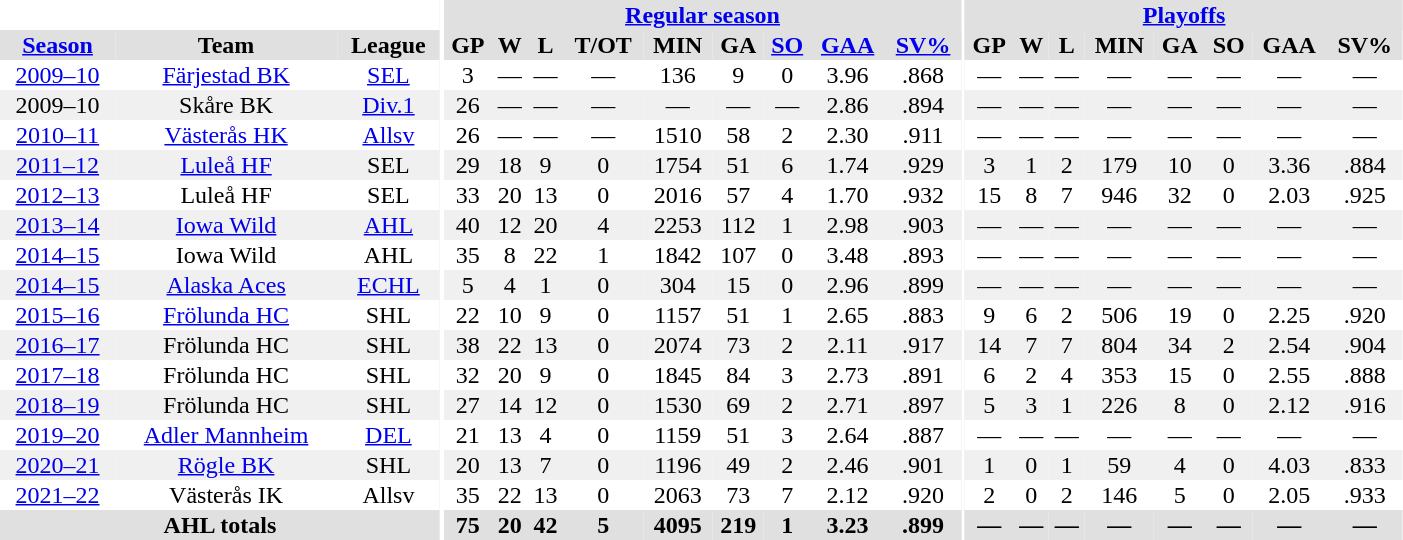<table border="0" cellpadding="1" cellspacing="0" style="text-align:center; width:74%">
<tr align="center" bgcolor="#e0e0e0">
<th align="center" colspan="3" bgcolor="#ffffff"></th>
<th rowspan="101" align="center" bgcolor="#ffffff"></th>
<th align="center" colspan="9" bgcolor="#e0e0e0"><a href='#'>Regular season</a></th>
<th rowspan="101" align="center" bgcolor="#ffffff"></th>
<th align="center" colspan="8" bgcolor="#e0e0e0"><a href='#'>Playoffs</a></th>
</tr>
<tr ALIGN="center" bgcolor="#e0e0e0">
<th><a href='#'>Season</a></th>
<th>Team</th>
<th>League</th>
<th>GP</th>
<th>W</th>
<th>L</th>
<th>T/OT</th>
<th>MIN</th>
<th>GA</th>
<th><a href='#'>SO</a></th>
<th><a href='#'>GAA</a></th>
<th><a href='#'>SV%</a></th>
<th>GP</th>
<th>W</th>
<th>L</th>
<th>MIN</th>
<th>GA</th>
<th>SO</th>
<th>GAA</th>
<th>SV%</th>
</tr>
<tr ALIGN="center">
<td><a href='#'>2009–10</a></td>
<td><a href='#'>Färjestad BK</a></td>
<td><a href='#'>SEL</a></td>
<td>3</td>
<td>—</td>
<td>—</td>
<td>—</td>
<td>136</td>
<td>9</td>
<td>0</td>
<td>3.96</td>
<td>.868</td>
<td>—</td>
<td>—</td>
<td>—</td>
<td>—</td>
<td>—</td>
<td>—</td>
<td>—</td>
<td>—</td>
</tr>
<tr bgcolor="#f0f0f0">
<td>2009–10</td>
<td>Skåre BK</td>
<td><a href='#'>Div.1</a></td>
<td>26</td>
<td>—</td>
<td>—</td>
<td>—</td>
<td>—</td>
<td>—</td>
<td>—</td>
<td>2.86</td>
<td>.894</td>
<td>—</td>
<td>—</td>
<td>—</td>
<td>—</td>
<td>—</td>
<td>—</td>
<td>—</td>
<td>—</td>
</tr>
<tr ALIGN="center">
<td><a href='#'>2010–11</a></td>
<td><a href='#'>Västerås HK</a></td>
<td><a href='#'>Allsv</a></td>
<td>26</td>
<td>—</td>
<td>—</td>
<td>—</td>
<td>1510</td>
<td>58</td>
<td>2</td>
<td>2.30</td>
<td>.911</td>
<td>—</td>
<td>—</td>
<td>—</td>
<td>—</td>
<td>—</td>
<td>—</td>
<td>—</td>
<td>—</td>
</tr>
<tr ALIGN="center" bgcolor="#f0f0f0">
<td><a href='#'>2011–12</a></td>
<td><a href='#'>Luleå HF</a></td>
<td>SEL</td>
<td>29</td>
<td>18</td>
<td>9</td>
<td>0</td>
<td>1754</td>
<td>51</td>
<td>6</td>
<td>1.74</td>
<td>.929</td>
<td>3</td>
<td>1</td>
<td>2</td>
<td>179</td>
<td>10</td>
<td>0</td>
<td>3.36</td>
<td>.884</td>
</tr>
<tr ALIGN="center">
<td><a href='#'>2012–13</a></td>
<td>Luleå HF</td>
<td>SEL</td>
<td>33</td>
<td>20</td>
<td>13</td>
<td>0</td>
<td>2016</td>
<td>57</td>
<td>4</td>
<td>1.70</td>
<td>.932</td>
<td>15</td>
<td>8</td>
<td>7</td>
<td>946</td>
<td>32</td>
<td>0</td>
<td>2.03</td>
<td>.925</td>
</tr>
<tr ALIGN="center" bgcolor="#f0f0f0">
<td><a href='#'>2013–14</a></td>
<td><a href='#'>Iowa Wild</a></td>
<td><a href='#'>AHL</a></td>
<td>40</td>
<td>12</td>
<td>20</td>
<td>4</td>
<td>2253</td>
<td>112</td>
<td>1</td>
<td>2.98</td>
<td>.903</td>
<td>—</td>
<td>—</td>
<td>—</td>
<td>—</td>
<td>—</td>
<td>—</td>
<td>—</td>
<td>—</td>
</tr>
<tr ALIGN="center">
<td><a href='#'>2014–15</a></td>
<td>Iowa Wild</td>
<td>AHL</td>
<td>35</td>
<td>8</td>
<td>22</td>
<td>1</td>
<td>1842</td>
<td>107</td>
<td>0</td>
<td>3.48</td>
<td>.893</td>
<td>—</td>
<td>—</td>
<td>—</td>
<td>—</td>
<td>—</td>
<td>—</td>
<td>—</td>
<td>—</td>
</tr>
<tr ALIGN="center" bgcolor="#f0f0f0">
<td><a href='#'>2014–15</a></td>
<td><a href='#'>Alaska Aces</a></td>
<td><a href='#'>ECHL</a></td>
<td>5</td>
<td>4</td>
<td>1</td>
<td>0</td>
<td>304</td>
<td>15</td>
<td>0</td>
<td>2.96</td>
<td>.899</td>
<td>—</td>
<td>—</td>
<td>—</td>
<td>—</td>
<td>—</td>
<td>—</td>
<td>—</td>
<td>—</td>
</tr>
<tr ALIGN="center">
<td><a href='#'>2015–16</a></td>
<td><a href='#'>Frölunda HC</a></td>
<td>SHL</td>
<td>22</td>
<td>10</td>
<td>9</td>
<td>0</td>
<td>1157</td>
<td>51</td>
<td>1</td>
<td>2.65</td>
<td>.883</td>
<td>9</td>
<td>6</td>
<td>2</td>
<td>506</td>
<td>19</td>
<td>0</td>
<td>2.25</td>
<td>.920</td>
</tr>
<tr ALIGN="center"  bgcolor="#f0f0f0">
<td><a href='#'>2016–17</a></td>
<td>Frölunda HC</td>
<td>SHL</td>
<td>38</td>
<td>22</td>
<td>13</td>
<td>0</td>
<td>2074</td>
<td>73</td>
<td>2</td>
<td>2.11</td>
<td>.917</td>
<td>14</td>
<td>7</td>
<td>7</td>
<td>804</td>
<td>34</td>
<td>2</td>
<td>2.54</td>
<td>.904</td>
</tr>
<tr ALIGN="center">
<td><a href='#'>2017–18</a></td>
<td>Frölunda HC</td>
<td>SHL</td>
<td>32</td>
<td>20</td>
<td>9</td>
<td>0</td>
<td>1845</td>
<td>84</td>
<td>3</td>
<td>2.73</td>
<td>.891</td>
<td>6</td>
<td>2</td>
<td>4</td>
<td>353</td>
<td>15</td>
<td>0</td>
<td>2.55</td>
<td>.888</td>
</tr>
<tr ALIGN="center"  bgcolor="#f0f0f0">
<td><a href='#'>2018–19</a></td>
<td>Frölunda HC</td>
<td>SHL</td>
<td>27</td>
<td>14</td>
<td>12</td>
<td>0</td>
<td>1530</td>
<td>69</td>
<td>2</td>
<td>2.71</td>
<td>.897</td>
<td>5</td>
<td>3</td>
<td>1</td>
<td>226</td>
<td>8</td>
<td>0</td>
<td>2.12</td>
<td>.916</td>
</tr>
<tr ALIGN="center">
<td><a href='#'>2019–20</a></td>
<td><a href='#'>Adler Mannheim</a></td>
<td><a href='#'>DEL</a></td>
<td>21</td>
<td>13</td>
<td>4</td>
<td>0</td>
<td>1159</td>
<td>51</td>
<td>3</td>
<td>2.64</td>
<td>.887</td>
<td>—</td>
<td>—</td>
<td>—</td>
<td>—</td>
<td>—</td>
<td>—</td>
<td>—</td>
<td>—</td>
</tr>
<tr ALIGN="center" bgcolor="#f0f0f0">
<td><a href='#'>2020–21</a></td>
<td><a href='#'>Rögle BK</a></td>
<td>SHL</td>
<td>20</td>
<td>13</td>
<td>7</td>
<td>0</td>
<td>1196</td>
<td>49</td>
<td>2</td>
<td>2.46</td>
<td>.901</td>
<td>1</td>
<td>0</td>
<td>1</td>
<td>59</td>
<td>4</td>
<td>0</td>
<td>4.03</td>
<td>.833</td>
</tr>
<tr ALIGN="center">
<td><a href='#'>2021–22</a></td>
<td>Västerås IK</td>
<td>Allsv</td>
<td>35</td>
<td>22</td>
<td>13</td>
<td>0</td>
<td>2063</td>
<td>73</td>
<td>7</td>
<td>2.12</td>
<td>.920</td>
<td>2</td>
<td>0</td>
<td>2</td>
<td>146</td>
<td>5</td>
<td>0</td>
<td>2.05</td>
<td>.933</td>
</tr>
<tr ALIGN="center" bgcolor="#e0e0e0">
<th colspan="3" align="center">AHL totals</th>
<th>75</th>
<th>20</th>
<th>42</th>
<th>5</th>
<th>4095</th>
<th>219</th>
<th>1</th>
<th>3.23</th>
<th>.899</th>
<th>—</th>
<th>—</th>
<th>—</th>
<th>—</th>
<th>—</th>
<th>—</th>
<th>—</th>
<th>—</th>
</tr>
</table>
